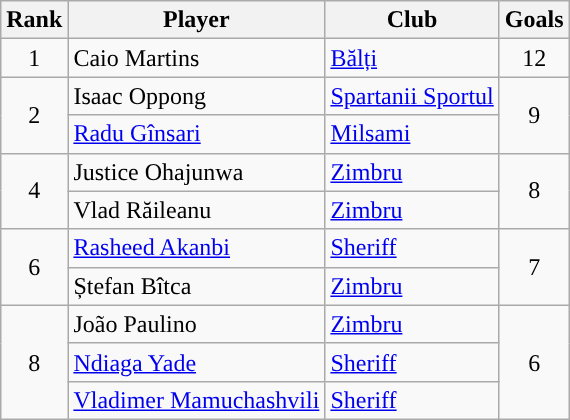<table class="wikitable">
<tr>
<th>Rank</th>
<th>Player</th>
<th>Club</th>
<th>Goals</th>
</tr>
<tr>
<td rowspan=1 align=center>1</td>
<td> Caio Martins</td>
<td><a href='#'>Bălți</a></td>
<td rowspan=1 align=center>12</td>
</tr>
<tr>
<td rowspan=2 align=center>2</td>
<td> Isaac Oppong</td>
<td><a href='#'>Spartanii Sportul</a></td>
<td rowspan=2 align=center>9</td>
</tr>
<tr>
<td> <a href='#'>Radu Gînsari</a></td>
<td><a href='#'>Milsami</a></td>
</tr>
<tr>
<td rowspan=2 align=center>4</td>
<td> Justice Ohajunwa</td>
<td><a href='#'>Zimbru</a></td>
<td rowspan=2 align=center>8</td>
</tr>
<tr>
<td> Vlad Răileanu</td>
<td><a href='#'>Zimbru</a></td>
</tr>
<tr>
<td rowspan=2 align=center>6</td>
<td> <a href='#'>Rasheed Akanbi</a></td>
<td><a href='#'>Sheriff</a></td>
<td rowspan=2 align=center>7</td>
</tr>
<tr>
<td> Ștefan Bîtca</td>
<td><a href='#'>Zimbru</a></td>
</tr>
<tr>
<td rowspan=3 align=center>8</td>
<td> João Paulino</td>
<td><a href='#'>Zimbru</a></td>
<td rowspan=3 align=center>6</td>
</tr>
<tr>
<td> <a href='#'>Ndiaga Yade</a></td>
<td><a href='#'>Sheriff</a></td>
</tr>
<tr>
<td> <a href='#'>Vladimer Mamuchashvili</a></td>
<td><a href='#'>Sheriff</a></td>
</tr>
</table>
